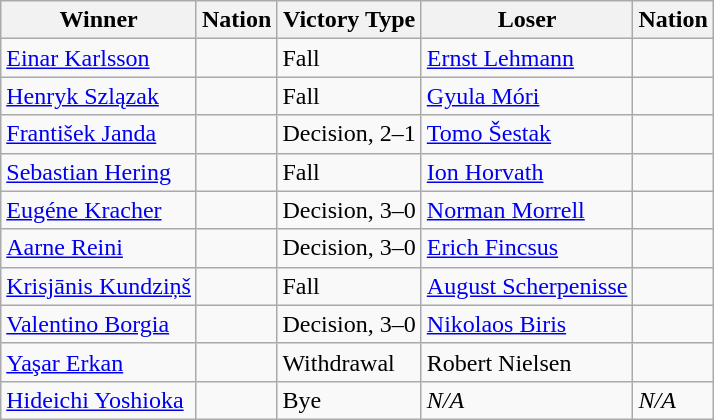<table class="wikitable sortable" style="text-align:left;">
<tr>
<th>Winner</th>
<th>Nation</th>
<th>Victory Type</th>
<th>Loser</th>
<th>Nation</th>
</tr>
<tr>
<td><a href='#'>Einar Karlsson</a></td>
<td></td>
<td>Fall</td>
<td><a href='#'>Ernst Lehmann</a></td>
<td></td>
</tr>
<tr>
<td><a href='#'>Henryk Szlązak</a></td>
<td></td>
<td>Fall</td>
<td><a href='#'>Gyula Móri</a></td>
<td></td>
</tr>
<tr>
<td><a href='#'>František Janda</a></td>
<td></td>
<td>Decision, 2–1</td>
<td><a href='#'>Tomo Šestak</a></td>
<td></td>
</tr>
<tr>
<td><a href='#'>Sebastian Hering</a></td>
<td></td>
<td>Fall</td>
<td><a href='#'>Ion Horvath</a></td>
<td></td>
</tr>
<tr>
<td><a href='#'>Eugéne Kracher</a></td>
<td></td>
<td>Decision, 3–0</td>
<td><a href='#'>Norman Morrell</a></td>
<td></td>
</tr>
<tr>
<td><a href='#'>Aarne Reini</a></td>
<td></td>
<td>Decision, 3–0</td>
<td><a href='#'>Erich Fincsus</a></td>
<td></td>
</tr>
<tr>
<td><a href='#'>Krisjānis Kundziņš</a></td>
<td></td>
<td>Fall</td>
<td><a href='#'>August Scherpenisse</a></td>
<td></td>
</tr>
<tr>
<td><a href='#'>Valentino Borgia</a></td>
<td></td>
<td>Decision, 3–0</td>
<td><a href='#'>Nikolaos Biris</a></td>
<td></td>
</tr>
<tr>
<td><a href='#'>Yaşar Erkan</a></td>
<td></td>
<td>Withdrawal</td>
<td>Robert Nielsen</td>
<td></td>
</tr>
<tr>
<td><a href='#'>Hideichi Yoshioka</a></td>
<td></td>
<td>Bye</td>
<td><em>N/A</em></td>
<td><em>N/A</em></td>
</tr>
</table>
